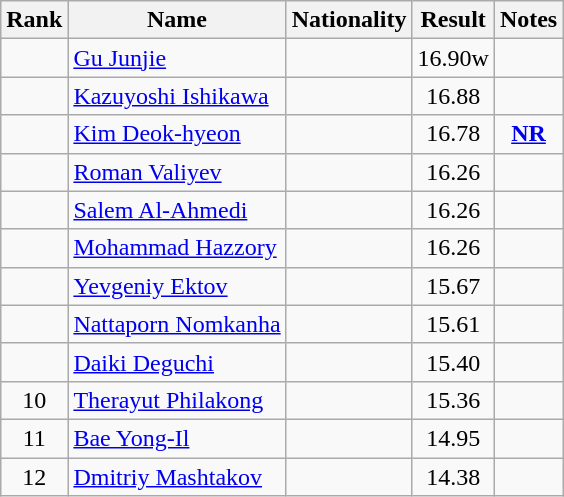<table class="wikitable sortable" style="text-align:center">
<tr>
<th>Rank</th>
<th>Name</th>
<th>Nationality</th>
<th>Result</th>
<th>Notes</th>
</tr>
<tr>
<td></td>
<td align=left><a href='#'>Gu Junjie</a></td>
<td align=left></td>
<td>16.90w</td>
<td></td>
</tr>
<tr>
<td></td>
<td align=left><a href='#'>Kazuyoshi Ishikawa</a></td>
<td align=left></td>
<td>16.88</td>
<td></td>
</tr>
<tr>
<td></td>
<td align=left><a href='#'>Kim Deok-hyeon</a></td>
<td align=left></td>
<td>16.78</td>
<td><strong><a href='#'>NR</a></strong></td>
</tr>
<tr>
<td></td>
<td align=left><a href='#'>Roman Valiyev</a></td>
<td align=left></td>
<td>16.26</td>
<td></td>
</tr>
<tr>
<td></td>
<td align=left><a href='#'>Salem Al-Ahmedi</a></td>
<td align=left></td>
<td>16.26</td>
<td></td>
</tr>
<tr>
<td></td>
<td align=left><a href='#'>Mohammad Hazzory</a></td>
<td align=left></td>
<td>16.26</td>
<td></td>
</tr>
<tr>
<td></td>
<td align=left><a href='#'>Yevgeniy Ektov</a></td>
<td align=left></td>
<td>15.67</td>
<td></td>
</tr>
<tr>
<td></td>
<td align=left><a href='#'>Nattaporn Nomkanha</a></td>
<td align=left></td>
<td>15.61</td>
<td></td>
</tr>
<tr>
<td></td>
<td align=left><a href='#'>Daiki Deguchi</a></td>
<td align=left></td>
<td>15.40</td>
<td></td>
</tr>
<tr>
<td>10</td>
<td align=left><a href='#'>Therayut Philakong</a></td>
<td align=left></td>
<td>15.36</td>
<td></td>
</tr>
<tr>
<td>11</td>
<td align=left><a href='#'>Bae Yong-Il</a></td>
<td align=left></td>
<td>14.95</td>
<td></td>
</tr>
<tr>
<td>12</td>
<td align=left><a href='#'>Dmitriy Mashtakov</a></td>
<td align=left></td>
<td>14.38</td>
<td></td>
</tr>
</table>
